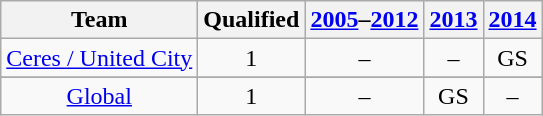<table class="wikitable" style="text-align: center">
<tr>
<th>Team</th>
<th>Qualified</th>
<th><a href='#'>2005</a>–<a href='#'>2012</a></th>
<th><a href='#'>2013</a></th>
<th><a href='#'>2014</a></th>
</tr>
<tr>
<td><a href='#'>Ceres / United City</a></td>
<td>1</td>
<td>–</td>
<td>–</td>
<td>GS</td>
</tr>
<tr>
</tr>
<tr>
<td><a href='#'>Global</a></td>
<td>1</td>
<td>–</td>
<td>GS</td>
<td>–</td>
</tr>
</table>
